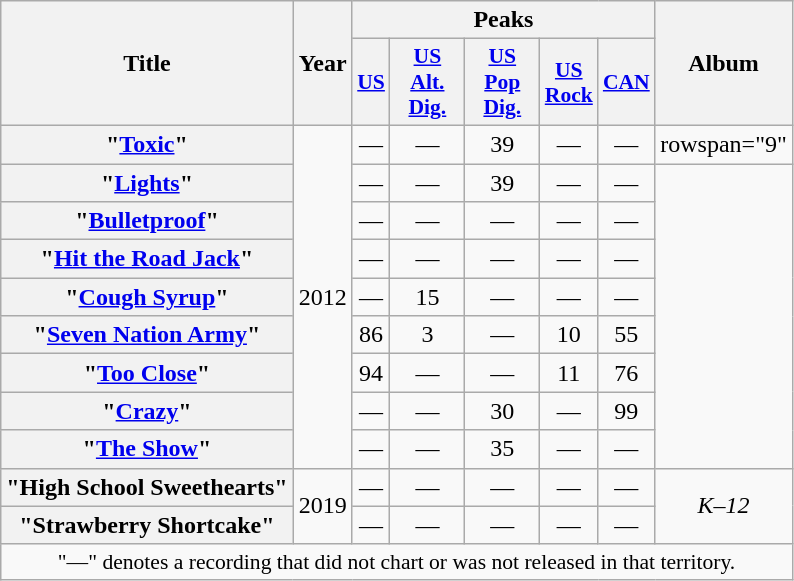<table class="wikitable plainrowheaders" style="text-align:center;">
<tr>
<th scope="col" rowspan="2">Title</th>
<th scope="col" rowspan="2">Year</th>
<th scope="col" colspan="5">Peaks</th>
<th scope="col" rowspan="2">Album</th>
</tr>
<tr>
<th scope="col" style="width:3rm;font-size:90%;"><a href='#'>US</a><br></th>
<th scope="col" style="width:3em;font-size:90%;"><a href='#'>US<br>Alt.<br>Dig.</a><br></th>
<th scope="col" style="width:3em;font-size:90%;"><a href='#'>US<br>Pop<br>Dig.</a><br></th>
<th scope="col" style="width:3rm;font-size:90%;"><a href='#'>US<br>Rock</a><br></th>
<th scope="col" style="width:3rm;font-size:90%;"><a href='#'>CAN</a><br></th>
</tr>
<tr>
<th scope="row">"<a href='#'>Toxic</a>" </th>
<td rowspan="9">2012</td>
<td>—</td>
<td>—</td>
<td>39</td>
<td>—</td>
<td>—</td>
<td>rowspan="9" </td>
</tr>
<tr>
<th scope="row">"<a href='#'>Lights</a>" </th>
<td>—</td>
<td>—</td>
<td>39</td>
<td>—</td>
<td>—</td>
</tr>
<tr>
<th scope="row">"<a href='#'>Bulletproof</a>" </th>
<td>—</td>
<td>—</td>
<td>—</td>
<td>—</td>
<td>—</td>
</tr>
<tr>
<th scope="row">"<a href='#'>Hit the Road Jack</a>" </th>
<td>—</td>
<td>—</td>
<td>—</td>
<td>—</td>
<td>—</td>
</tr>
<tr>
<th scope="row">"<a href='#'>Cough Syrup</a>" </th>
<td>—</td>
<td>15</td>
<td>—</td>
<td>—</td>
<td>—</td>
</tr>
<tr>
<th scope="row">"<a href='#'>Seven Nation Army</a>" </th>
<td>86</td>
<td>3</td>
<td>—</td>
<td>10</td>
<td>55</td>
</tr>
<tr>
<th scope="row">"<a href='#'>Too Close</a>" </th>
<td>94</td>
<td>—</td>
<td>—</td>
<td>11</td>
<td>76</td>
</tr>
<tr>
<th scope="row">"<a href='#'>Crazy</a>" </th>
<td>—</td>
<td>—</td>
<td>30</td>
<td>—</td>
<td>99</td>
</tr>
<tr>
<th scope="row">"<a href='#'>The Show</a>" </th>
<td>—</td>
<td>—</td>
<td>35</td>
<td>—</td>
<td>—</td>
</tr>
<tr>
<th scope="row">"High School Sweethearts"</th>
<td rowspan=2>2019</td>
<td>—</td>
<td>—</td>
<td>—</td>
<td>—</td>
<td>—</td>
<td rowspan=2><em>K–12</em></td>
</tr>
<tr>
<th scope="row">"Strawberry Shortcake"</th>
<td>—</td>
<td>—</td>
<td>—</td>
<td>—</td>
<td>—</td>
</tr>
<tr>
<td colspan="15" style="font-size:90%">"—" denotes a recording that did not chart or was not released in that territory.</td>
</tr>
</table>
